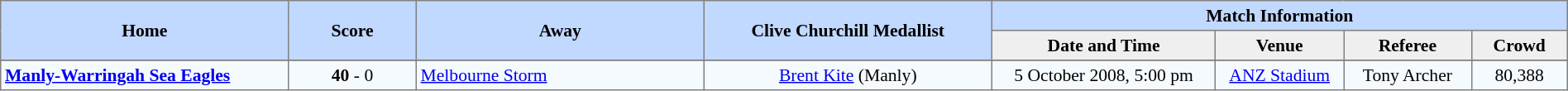<table border=1 style="border-collapse:collapse; font-size:90%; text-align:center;" cellpadding=3 cellspacing=0 width=100%>
<tr bgcolor=#C1D8FF>
<th rowspan=2 width=18%>Home</th>
<th rowspan=2 width=8%>Score</th>
<th rowspan=2 width=18%>Away</th>
<th rowspan=2 width=18%>Clive Churchill Medallist</th>
<th colspan=6>Match Information</th>
</tr>
<tr bgcolor=#EFEFEF>
<th width=14%>Date and Time</th>
<th width=8%>Venue</th>
<th width=8%>Referee</th>
<th width=6%>Crowd</th>
</tr>
<tr bgcolor=#EFEFEF>
</tr>
<tr bgcolor=#F5FAFF>
<td align=left> <strong><a href='#'>Manly-Warringah Sea Eagles</a></strong></td>
<td><strong>40</strong> - 0</td>
<td align=left> <a href='#'>Melbourne Storm</a></td>
<td><a href='#'>Brent Kite</a> (Manly)</td>
<td>5 October 2008, 5:00 pm</td>
<td><a href='#'>ANZ Stadium</a></td>
<td>Tony Archer</td>
<td>80,388</td>
</tr>
</table>
